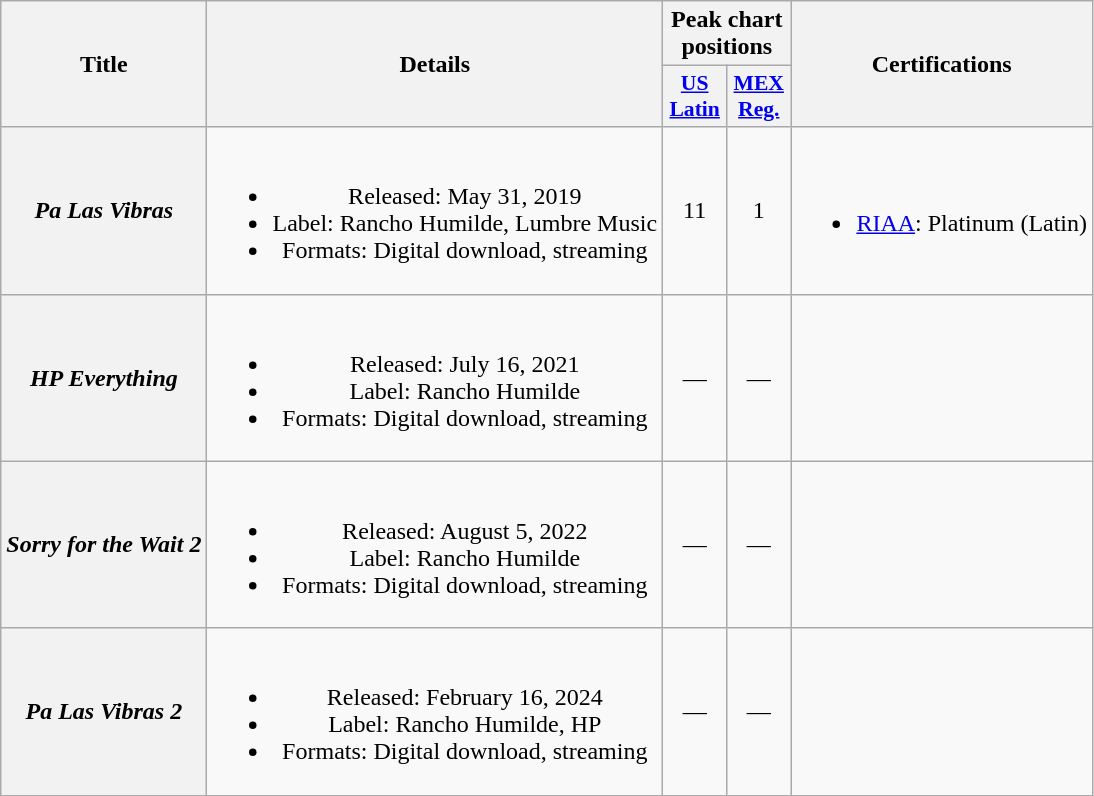<table class="wikitable plainrowheaders" style="text-align:center;">
<tr>
<th scope="col" rowspan="2">Title</th>
<th scope="col" rowspan="2">Details</th>
<th scope="col" colspan="2">Peak chart positions</th>
<th scope="col" rowspan="2">Certifications</th>
</tr>
<tr>
<th scope="col" style="width:2.5em;font-size:90%;"><a href='#'>US<br>Latin</a><br></th>
<th scope="col" style="width:2.5em;font-size:90%;"><a href='#'>MEX<br>Reg.</a><br></th>
</tr>
<tr>
<th scope="row"><em>Pa Las Vibras</em></th>
<td><br><ul><li>Released: May 31, 2019</li><li>Label: Rancho Humilde, Lumbre Music</li><li>Formats: Digital download, streaming</li></ul></td>
<td>11</td>
<td>1</td>
<td><br><ul><li><a href='#'>RIAA</a>: Platinum (Latin)</li></ul></td>
</tr>
<tr>
<th scope="row"><em>HP Everything</em></th>
<td><br><ul><li>Released: July 16, 2021</li><li>Label: Rancho Humilde</li><li>Formats: Digital download, streaming</li></ul></td>
<td>—</td>
<td>—</td>
<td></td>
</tr>
<tr>
<th scope="row"><em>Sorry for the Wait 2</em></th>
<td><br><ul><li>Released: August 5, 2022</li><li>Label: Rancho Humilde</li><li>Formats: Digital download, streaming</li></ul></td>
<td>—</td>
<td>—</td>
<td></td>
</tr>
<tr>
<th scope="row"><em>Pa Las Vibras 2</em></th>
<td><br><ul><li>Released: February 16, 2024</li><li>Label: Rancho Humilde, HP</li><li>Formats: Digital download, streaming</li></ul></td>
<td>—</td>
<td>—</td>
<td></td>
</tr>
</table>
